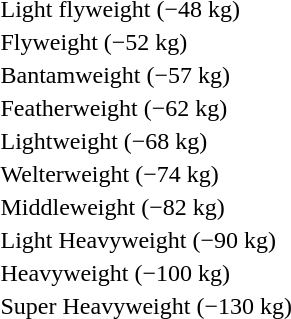<table>
<tr>
<td>Light flyweight (−48 kg)<br></td>
<td></td>
<td></td>
<td></td>
</tr>
<tr>
<td>Flyweight (−52 kg)<br></td>
<td></td>
<td></td>
<td></td>
</tr>
<tr>
<td>Bantamweight (−57 kg)<br></td>
<td></td>
<td></td>
<td></td>
</tr>
<tr>
<td>Featherweight (−62 kg)<br></td>
<td></td>
<td></td>
<td></td>
</tr>
<tr>
<td>Lightweight (−68 kg)<br></td>
<td></td>
<td></td>
<td></td>
</tr>
<tr>
<td>Welterweight (−74 kg)<br></td>
<td></td>
<td></td>
<td></td>
</tr>
<tr>
<td>Middleweight (−82 kg)<br></td>
<td></td>
<td></td>
<td></td>
</tr>
<tr>
<td>Light Heavyweight (−90 kg)<br></td>
<td></td>
<td></td>
<td></td>
</tr>
<tr>
<td>Heavyweight (−100 kg)<br></td>
<td></td>
<td></td>
<td></td>
</tr>
<tr>
<td>Super Heavyweight (−130 kg)<br></td>
<td></td>
<td></td>
<td></td>
</tr>
</table>
